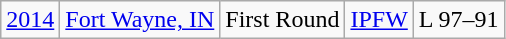<table class="wikitable" style="text-align:center">
<tr>
<td><a href='#'>2014</a></td>
<td><a href='#'>Fort Wayne, IN</a></td>
<td>First Round</td>
<td><a href='#'>IPFW</a></td>
<td>L 97–91</td>
</tr>
</table>
